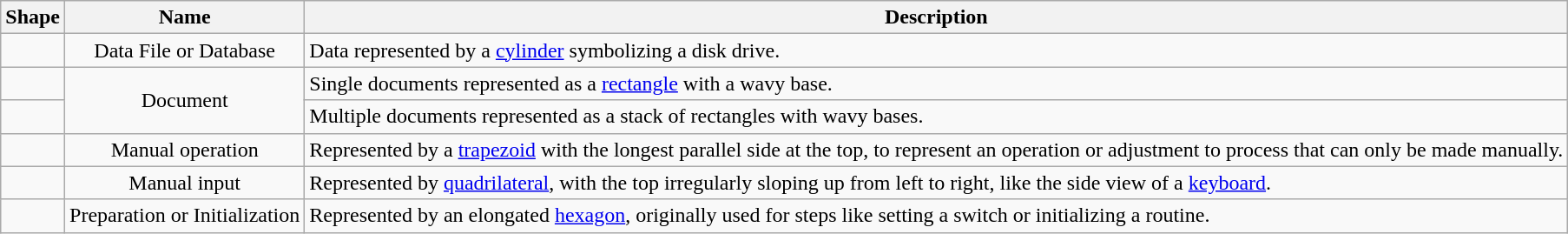<table class="wikitable">
<tr>
<th>Shape</th>
<th>Name</th>
<th>Description</th>
</tr>
<tr>
<td style="text-align: center;"></td>
<td style="text-align: center;">Data File or Database</td>
<td>Data represented by a <a href='#'>cylinder</a> symbolizing a disk drive.</td>
</tr>
<tr>
<td style="text-align: center;"></td>
<td rowspan="2" style="text-align: center;">Document</td>
<td>Single documents represented as a <a href='#'>rectangle</a> with a wavy base.</td>
</tr>
<tr>
<td style="text-align: center;"></td>
<td>Multiple documents represented as a stack of rectangles with wavy bases.</td>
</tr>
<tr>
<td style="text-align: center;"></td>
<td style="text-align: center;">Manual operation</td>
<td>Represented by a <a href='#'>trapezoid</a> with the longest parallel side at the top, to represent an operation or adjustment to process that can only be made manually.</td>
</tr>
<tr>
<td></td>
<td style="text-align: center;">Manual input</td>
<td>Represented by <a href='#'>quadrilateral</a>, with the top irregularly sloping up from left to right, like the side view of a <a href='#'>keyboard</a>.</td>
</tr>
<tr>
<td style="text-align: center;"></td>
<td style="text-align: center;">Preparation or Initialization</td>
<td>Represented by an elongated <a href='#'>hexagon</a>, originally used for steps like setting a switch or initializing a routine.</td>
</tr>
</table>
